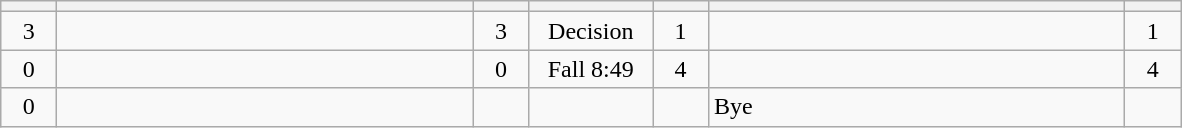<table class="wikitable" style="text-align: center;">
<tr>
<th width=30></th>
<th width=270></th>
<th width=30></th>
<th width=75></th>
<th width=30></th>
<th width=270></th>
<th width=30></th>
</tr>
<tr>
<td>3</td>
<td align=left></td>
<td>3</td>
<td>Decision</td>
<td>1</td>
<td align=left><strong></strong></td>
<td>1</td>
</tr>
<tr>
<td>0</td>
<td align=left><strong></strong></td>
<td>0</td>
<td>Fall 8:49</td>
<td>4</td>
<td align=left></td>
<td>4</td>
</tr>
<tr>
<td>0</td>
<td align=left><strong></strong></td>
<td></td>
<td></td>
<td></td>
<td align=left>Bye</td>
<td></td>
</tr>
</table>
